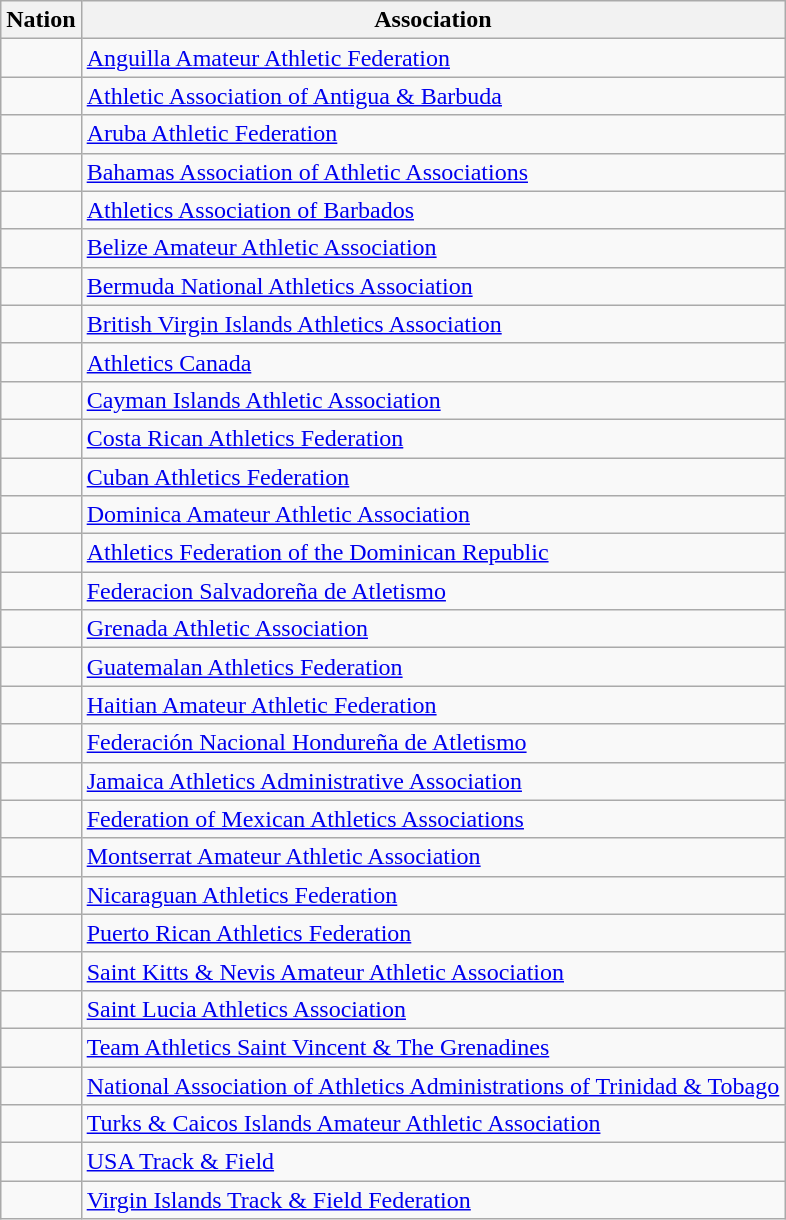<table class=wikitable>
<tr>
<th>Nation</th>
<th>Association</th>
</tr>
<tr>
<td></td>
<td><a href='#'>Anguilla Amateur Athletic Federation</a></td>
</tr>
<tr>
<td></td>
<td><a href='#'>Athletic Association of Antigua & Barbuda</a></td>
</tr>
<tr>
<td></td>
<td><a href='#'>Aruba Athletic Federation</a></td>
</tr>
<tr>
<td></td>
<td><a href='#'>Bahamas Association of Athletic Associations</a></td>
</tr>
<tr>
<td></td>
<td><a href='#'>Athletics Association of Barbados</a></td>
</tr>
<tr>
<td></td>
<td><a href='#'>Belize Amateur Athletic Association</a></td>
</tr>
<tr>
<td></td>
<td><a href='#'>Bermuda National Athletics Association</a></td>
</tr>
<tr>
<td></td>
<td><a href='#'>British Virgin Islands Athletics Association</a></td>
</tr>
<tr>
<td></td>
<td><a href='#'>Athletics Canada</a></td>
</tr>
<tr>
<td></td>
<td><a href='#'>Cayman Islands Athletic Association</a></td>
</tr>
<tr>
<td></td>
<td><a href='#'>Costa Rican Athletics Federation</a></td>
</tr>
<tr>
<td></td>
<td><a href='#'>Cuban Athletics Federation</a></td>
</tr>
<tr>
<td></td>
<td><a href='#'>Dominica Amateur Athletic Association</a></td>
</tr>
<tr>
<td></td>
<td><a href='#'>Athletics Federation of the Dominican Republic</a></td>
</tr>
<tr>
<td></td>
<td><a href='#'>Federacion Salvadoreña de Atletismo</a></td>
</tr>
<tr>
<td></td>
<td><a href='#'>Grenada Athletic Association</a></td>
</tr>
<tr>
<td></td>
<td><a href='#'>Guatemalan Athletics Federation</a></td>
</tr>
<tr>
<td></td>
<td><a href='#'>Haitian Amateur Athletic Federation</a></td>
</tr>
<tr>
<td></td>
<td><a href='#'>Federación Nacional Hondureña de Atletismo</a></td>
</tr>
<tr>
<td></td>
<td><a href='#'>Jamaica Athletics Administrative Association</a></td>
</tr>
<tr>
<td></td>
<td><a href='#'>Federation of Mexican Athletics Associations</a></td>
</tr>
<tr>
<td></td>
<td><a href='#'>Montserrat Amateur Athletic Association</a></td>
</tr>
<tr>
<td></td>
<td><a href='#'>Nicaraguan Athletics Federation</a></td>
</tr>
<tr>
<td></td>
<td><a href='#'>Puerto Rican Athletics Federation</a></td>
</tr>
<tr>
<td></td>
<td><a href='#'>Saint Kitts & Nevis Amateur Athletic Association</a></td>
</tr>
<tr>
<td></td>
<td><a href='#'>Saint Lucia Athletics Association</a></td>
</tr>
<tr>
<td></td>
<td><a href='#'>Team Athletics Saint Vincent & The Grenadines</a></td>
</tr>
<tr>
<td></td>
<td><a href='#'>National Association of Athletics Administrations of Trinidad & Tobago</a></td>
</tr>
<tr>
<td></td>
<td><a href='#'>Turks & Caicos Islands Amateur Athletic Association</a></td>
</tr>
<tr>
<td></td>
<td><a href='#'>USA Track & Field</a></td>
</tr>
<tr>
<td></td>
<td><a href='#'>Virgin Islands Track & Field Federation</a></td>
</tr>
</table>
